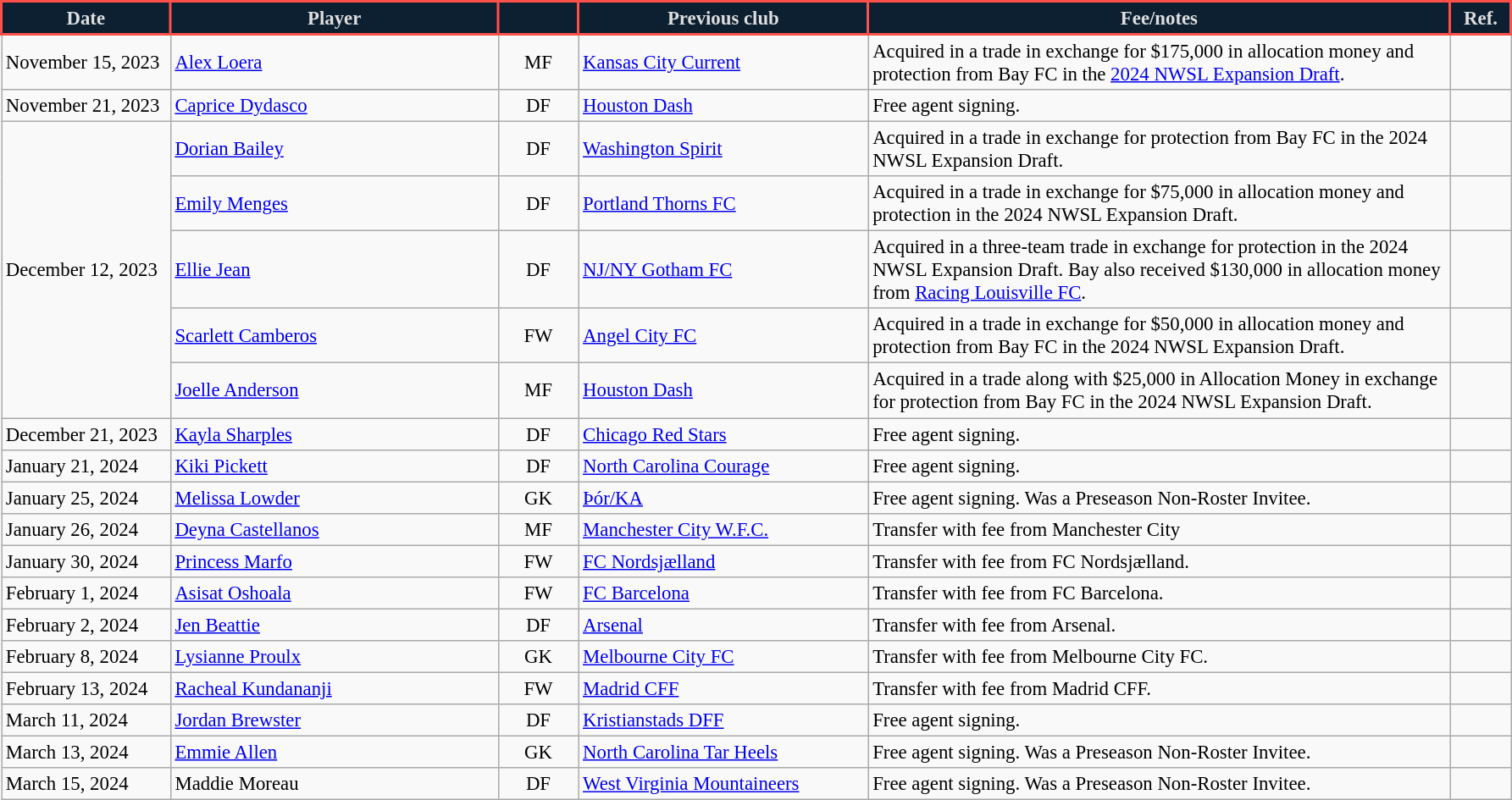<table class="wikitable sortable" style="text-align:left; font-size:95%;">
<tr>
<th style="background:#0C2032; color:#DFDEDE; border:2px solid #FF5049; width:125px;">Date</th>
<th style="background:#0C2032; color:#DFDEDE; border:2px solid #FF5049; width:250px;">Player</th>
<th style="background:#0C2032; color:#DFDEDE; border:2px solid #FF5049; width:55px;"></th>
<th style="background:#0C2032; color:#DFDEDE; border:2px solid #FF5049; width:220px;">Previous club</th>
<th style="background:#0C2032; color:#DFDEDE; border:2px solid #FF5049; width:450px;">Fee/notes</th>
<th style="background:#0C2032; color:#DFDEDE; border:2px solid #FF5049; width:40px;">Ref.</th>
</tr>
<tr>
<td>November 15, 2023</td>
<td> <a href='#'>Alex Loera</a></td>
<td align="center">MF</td>
<td> <a href='#'>Kansas City Current</a></td>
<td>Acquired in a trade in exchange for $175,000 in allocation money and protection from Bay FC in the <a href='#'>2024 NWSL Expansion Draft</a>.</td>
<td></td>
</tr>
<tr>
<td>November 21, 2023</td>
<td> <a href='#'>Caprice Dydasco</a></td>
<td align="center">DF</td>
<td> <a href='#'>Houston Dash</a></td>
<td>Free agent signing.</td>
<td></td>
</tr>
<tr>
<td rowspan="5">December 12, 2023</td>
<td> <a href='#'>Dorian Bailey</a></td>
<td align="center">DF</td>
<td> <a href='#'>Washington Spirit</a></td>
<td>Acquired in a trade in exchange for protection from Bay FC in the 2024 NWSL Expansion Draft.</td>
<td></td>
</tr>
<tr>
<td> <a href='#'>Emily Menges</a></td>
<td align="center">DF</td>
<td> <a href='#'>Portland Thorns FC</a></td>
<td>Acquired in a trade in exchange for $75,000 in allocation money and protection in the 2024 NWSL Expansion Draft.</td>
<td></td>
</tr>
<tr>
<td> <a href='#'>Ellie Jean</a></td>
<td align="center">DF</td>
<td> <a href='#'>NJ/NY Gotham FC</a></td>
<td>Acquired in a three-team trade in exchange for protection in the 2024 NWSL Expansion Draft. Bay also received $130,000 in allocation money from <a href='#'>Racing Louisville FC</a>.</td>
<td></td>
</tr>
<tr>
<td> <a href='#'>Scarlett Camberos</a></td>
<td align="center">FW</td>
<td> <a href='#'>Angel City FC</a></td>
<td>Acquired in a trade in exchange for $50,000 in allocation money and protection from Bay FC in the 2024 NWSL Expansion Draft.</td>
<td></td>
</tr>
<tr>
<td> <a href='#'>Joelle Anderson</a></td>
<td align="center">MF</td>
<td> <a href='#'>Houston Dash</a></td>
<td>Acquired in a trade along with $25,000 in Allocation Money in exchange for protection from Bay FC in the 2024 NWSL Expansion Draft.</td>
<td></td>
</tr>
<tr>
<td>December 21, 2023</td>
<td> <a href='#'>Kayla Sharples</a></td>
<td align="center">DF</td>
<td> <a href='#'>Chicago Red Stars</a></td>
<td>Free agent signing.</td>
<td></td>
</tr>
<tr>
<td>January 21, 2024</td>
<td> <a href='#'>Kiki Pickett</a></td>
<td align="center">DF</td>
<td> <a href='#'>North Carolina Courage</a></td>
<td>Free agent signing.</td>
<td></td>
</tr>
<tr>
<td>January 25, 2024</td>
<td> <a href='#'>Melissa Lowder</a></td>
<td align="center">GK</td>
<td> <a href='#'>Þór/KA</a></td>
<td>Free agent signing. Was a Preseason Non-Roster Invitee.</td>
<td></td>
</tr>
<tr>
<td>January 26, 2024</td>
<td> <a href='#'>Deyna Castellanos</a></td>
<td align="center">MF</td>
<td> <a href='#'>Manchester City W.F.C.</a></td>
<td>Transfer with fee from Manchester City</td>
<td></td>
</tr>
<tr>
<td>January 30, 2024</td>
<td> <a href='#'>Princess Marfo</a></td>
<td align="center">FW</td>
<td> <a href='#'>FC Nordsjælland</a></td>
<td>Transfer with fee from FC Nordsjælland.</td>
<td></td>
</tr>
<tr>
<td>February 1, 2024</td>
<td> <a href='#'>Asisat Oshoala</a></td>
<td align="center">FW</td>
<td> <a href='#'>FC Barcelona</a></td>
<td>Transfer with fee from FC Barcelona.</td>
<td></td>
</tr>
<tr>
<td>February 2, 2024</td>
<td> <a href='#'>Jen Beattie</a></td>
<td align="center">DF</td>
<td> <a href='#'>Arsenal</a></td>
<td>Transfer with fee from Arsenal.</td>
<td></td>
</tr>
<tr>
<td>February 8, 2024</td>
<td> <a href='#'>Lysianne Proulx</a></td>
<td align="center">GK</td>
<td> <a href='#'>Melbourne City FC</a></td>
<td>Transfer with fee from Melbourne City FC.</td>
<td></td>
</tr>
<tr>
<td>February 13, 2024</td>
<td> <a href='#'>Racheal Kundananji</a></td>
<td align="center">FW</td>
<td> <a href='#'>Madrid CFF</a></td>
<td>Transfer with fee from Madrid CFF.</td>
<td></td>
</tr>
<tr>
<td>March 11, 2024</td>
<td> <a href='#'>Jordan Brewster</a></td>
<td align="center">DF</td>
<td> <a href='#'>Kristianstads DFF</a></td>
<td>Free agent signing.</td>
<td></td>
</tr>
<tr>
<td>March 13, 2024</td>
<td> <a href='#'>Emmie Allen</a></td>
<td align="center">GK</td>
<td> <a href='#'>North Carolina Tar Heels</a></td>
<td>Free agent signing. Was a Preseason Non-Roster Invitee.</td>
<td></td>
</tr>
<tr>
<td>March 15, 2024</td>
<td> Maddie Moreau</td>
<td align="center">DF</td>
<td> <a href='#'>West Virginia Mountaineers</a></td>
<td>Free agent signing. Was a Preseason Non-Roster Invitee.</td>
<td></td>
</tr>
</table>
